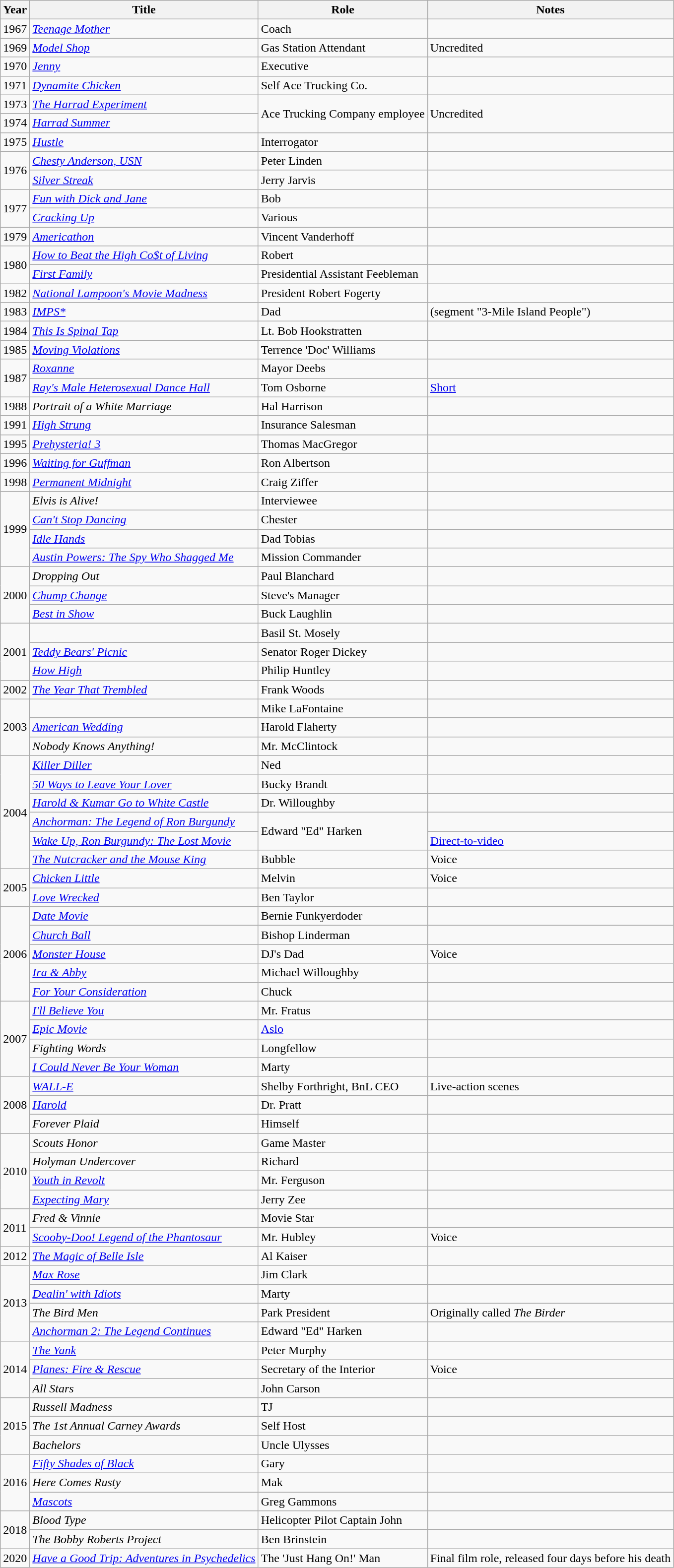<table class="wikitable sortable">
<tr>
<th>Year</th>
<th>Title</th>
<th>Role</th>
<th class="unsortable">Notes</th>
</tr>
<tr>
<td>1967</td>
<td><em><a href='#'>Teenage Mother</a></em></td>
<td>Coach</td>
<td></td>
</tr>
<tr>
<td>1969</td>
<td><em><a href='#'>Model Shop</a></em></td>
<td>Gas Station Attendant</td>
<td>Uncredited</td>
</tr>
<tr>
<td>1970</td>
<td><em><a href='#'>Jenny</a></em></td>
<td>Executive</td>
<td></td>
</tr>
<tr>
<td>1971</td>
<td><em><a href='#'>Dynamite Chicken</a></em></td>
<td>Self Ace Trucking Co.</td>
<td></td>
</tr>
<tr>
<td>1973</td>
<td><em><a href='#'>The Harrad Experiment</a></em></td>
<td rowspan="2">Ace Trucking Company employee</td>
<td rowspan="2">Uncredited</td>
</tr>
<tr>
<td>1974</td>
<td><em><a href='#'>Harrad Summer</a></em></td>
</tr>
<tr>
<td>1975</td>
<td><em><a href='#'>Hustle</a></em></td>
<td>Interrogator</td>
<td></td>
</tr>
<tr>
<td rowspan=2>1976</td>
<td><em><a href='#'>Chesty Anderson, USN</a></em></td>
<td>Peter Linden</td>
<td></td>
</tr>
<tr>
<td><em><a href='#'>Silver Streak</a></em></td>
<td>Jerry Jarvis</td>
<td></td>
</tr>
<tr>
<td rowspan=2>1977</td>
<td><em><a href='#'>Fun with Dick and Jane</a></em></td>
<td>Bob</td>
<td></td>
</tr>
<tr>
<td><em><a href='#'>Cracking Up</a></em></td>
<td>Various</td>
<td></td>
</tr>
<tr>
<td>1979</td>
<td><em><a href='#'>Americathon</a></em></td>
<td>Vincent Vanderhoff</td>
<td></td>
</tr>
<tr>
<td rowspan=2>1980</td>
<td><em><a href='#'>How to Beat the High Co$t of Living</a></em></td>
<td>Robert</td>
<td></td>
</tr>
<tr>
<td><em><a href='#'>First Family</a></em></td>
<td>Presidential Assistant Feebleman</td>
<td></td>
</tr>
<tr>
<td>1982</td>
<td><em><a href='#'>National Lampoon's Movie Madness</a></em></td>
<td>President Robert Fogerty</td>
<td></td>
</tr>
<tr>
<td>1983</td>
<td><em><a href='#'>IMPS*</a></em></td>
<td>Dad</td>
<td>(segment "3-Mile Island People")</td>
</tr>
<tr>
<td>1984</td>
<td><em><a href='#'>This Is Spinal Tap</a></em></td>
<td>Lt. Bob Hookstratten</td>
<td></td>
</tr>
<tr>
<td>1985</td>
<td><em><a href='#'>Moving Violations</a></em></td>
<td>Terrence 'Doc' Williams</td>
<td></td>
</tr>
<tr>
<td rowspan=2>1987</td>
<td><em><a href='#'>Roxanne</a></em></td>
<td>Mayor Deebs</td>
<td></td>
</tr>
<tr>
<td><em><a href='#'>Ray's Male Heterosexual Dance Hall</a></em></td>
<td>Tom Osborne</td>
<td><a href='#'>Short</a></td>
</tr>
<tr>
<td>1988</td>
<td><em>Portrait of a White Marriage</em></td>
<td>Hal Harrison</td>
<td></td>
</tr>
<tr>
<td>1991</td>
<td><em><a href='#'>High Strung</a></em></td>
<td>Insurance Salesman</td>
<td></td>
</tr>
<tr>
<td>1995</td>
<td><em><a href='#'>Prehysteria! 3</a></em></td>
<td>Thomas MacGregor</td>
<td></td>
</tr>
<tr>
<td>1996</td>
<td><em><a href='#'>Waiting for Guffman</a></em></td>
<td>Ron Albertson</td>
<td></td>
</tr>
<tr>
<td>1998</td>
<td><em><a href='#'>Permanent Midnight</a></em></td>
<td>Craig Ziffer</td>
<td></td>
</tr>
<tr>
<td rowspan=4>1999</td>
<td><em>Elvis is Alive!</em></td>
<td>Interviewee</td>
<td></td>
</tr>
<tr>
<td><em><a href='#'>Can't Stop Dancing</a></em></td>
<td>Chester</td>
<td></td>
</tr>
<tr>
<td><em><a href='#'>Idle Hands</a></em></td>
<td>Dad Tobias</td>
<td></td>
</tr>
<tr>
<td><em><a href='#'>Austin Powers: The Spy Who Shagged Me</a></em></td>
<td>Mission Commander</td>
<td></td>
</tr>
<tr>
<td rowspan=3>2000</td>
<td><em>Dropping Out</em></td>
<td>Paul Blanchard</td>
<td></td>
</tr>
<tr>
<td><em><a href='#'>Chump Change</a></em></td>
<td>Steve's Manager</td>
<td></td>
</tr>
<tr>
<td><em><a href='#'>Best in Show</a></em></td>
<td>Buck Laughlin</td>
<td></td>
</tr>
<tr>
<td rowspan=3>2001</td>
<td><em></em></td>
<td>Basil St. Mosely</td>
<td></td>
</tr>
<tr>
<td><em><a href='#'>Teddy Bears' Picnic</a></em></td>
<td>Senator Roger Dickey</td>
<td></td>
</tr>
<tr>
<td><em><a href='#'>How High</a></em></td>
<td>Philip Huntley</td>
<td></td>
</tr>
<tr>
<td>2002</td>
<td><em><a href='#'>The Year That Trembled</a></em></td>
<td>Frank Woods</td>
<td></td>
</tr>
<tr>
<td rowspan=3>2003</td>
<td><em></em></td>
<td>Mike LaFontaine</td>
<td></td>
</tr>
<tr>
<td><em><a href='#'>American Wedding</a></em></td>
<td>Harold Flaherty</td>
<td></td>
</tr>
<tr>
<td><em>Nobody Knows Anything!</em></td>
<td>Mr. McClintock</td>
<td></td>
</tr>
<tr>
<td rowspan="6">2004</td>
<td><em><a href='#'>Killer Diller</a></em></td>
<td>Ned</td>
<td></td>
</tr>
<tr>
<td><em><a href='#'>50 Ways to Leave Your Lover</a></em></td>
<td>Bucky Brandt</td>
<td></td>
</tr>
<tr>
<td><em><a href='#'>Harold & Kumar Go to White Castle</a></em></td>
<td>Dr. Willoughby</td>
<td></td>
</tr>
<tr>
<td><em><a href='#'>Anchorman: The Legend of Ron Burgundy</a></em></td>
<td rowspan=2>Edward "Ed" Harken</td>
<td></td>
</tr>
<tr>
<td><em><a href='#'>Wake Up, Ron Burgundy: The Lost Movie</a></em></td>
<td><a href='#'>Direct-to-video</a></td>
</tr>
<tr>
<td><em><a href='#'>The Nutcracker and the Mouse King</a></em></td>
<td>Bubble</td>
<td>Voice</td>
</tr>
<tr>
<td rowspan="2">2005</td>
<td><em><a href='#'>Chicken Little</a></em></td>
<td>Melvin</td>
<td>Voice</td>
</tr>
<tr>
<td><em><a href='#'>Love Wrecked</a></em></td>
<td>Ben Taylor</td>
<td></td>
</tr>
<tr>
<td rowspan=5>2006</td>
<td><em><a href='#'>Date Movie</a></em></td>
<td>Bernie Funkyerdoder</td>
<td></td>
</tr>
<tr>
<td><em><a href='#'>Church Ball</a></em></td>
<td>Bishop Linderman</td>
<td></td>
</tr>
<tr>
<td><em><a href='#'>Monster House</a></em></td>
<td>DJ's Dad</td>
<td>Voice</td>
</tr>
<tr>
<td><em><a href='#'>Ira & Abby</a></em></td>
<td>Michael Willoughby</td>
<td></td>
</tr>
<tr>
<td><em><a href='#'>For Your Consideration</a></em></td>
<td>Chuck</td>
<td></td>
</tr>
<tr>
<td rowspan=4>2007</td>
<td><em><a href='#'>I'll Believe You</a></em></td>
<td>Mr. Fratus</td>
<td></td>
</tr>
<tr>
<td><em><a href='#'>Epic Movie</a></em></td>
<td><a href='#'>Aslo</a></td>
<td></td>
</tr>
<tr>
<td><em>Fighting Words</em></td>
<td>Longfellow</td>
<td></td>
</tr>
<tr>
<td><em><a href='#'>I Could Never Be Your Woman</a></em></td>
<td>Marty</td>
<td></td>
</tr>
<tr>
<td rowspan=3>2008</td>
<td><em><a href='#'>WALL-E</a></em></td>
<td>Shelby Forthright, BnL CEO</td>
<td>Live-action scenes</td>
</tr>
<tr>
<td><em><a href='#'>Harold</a></em></td>
<td>Dr. Pratt</td>
<td></td>
</tr>
<tr>
<td><em>Forever Plaid</em></td>
<td>Himself</td>
<td></td>
</tr>
<tr>
<td rowspan=4>2010</td>
<td><em>Scouts Honor</em></td>
<td>Game Master</td>
<td></td>
</tr>
<tr>
<td><em>Holyman Undercover</em></td>
<td>Richard</td>
<td></td>
</tr>
<tr>
<td><em><a href='#'>Youth in Revolt</a></em></td>
<td>Mr. Ferguson</td>
<td></td>
</tr>
<tr>
<td><em><a href='#'>Expecting Mary</a></em></td>
<td>Jerry Zee</td>
<td></td>
</tr>
<tr>
<td rowspan=2>2011</td>
<td><em>Fred & Vinnie</em></td>
<td>Movie Star</td>
<td></td>
</tr>
<tr>
<td><em><a href='#'>Scooby-Doo! Legend of the Phantosaur</a></em></td>
<td>Mr. Hubley</td>
<td>Voice</td>
</tr>
<tr>
<td>2012</td>
<td><em><a href='#'>The Magic of Belle Isle</a></em></td>
<td>Al Kaiser</td>
<td></td>
</tr>
<tr>
<td rowspan=4>2013</td>
<td><em><a href='#'>Max Rose</a></em></td>
<td>Jim Clark</td>
<td></td>
</tr>
<tr>
<td><em><a href='#'>Dealin' with Idiots</a></em></td>
<td>Marty</td>
<td></td>
</tr>
<tr>
<td><em>The Bird Men</em></td>
<td>Park President</td>
<td>Originally called <em>The Birder</em></td>
</tr>
<tr>
<td><em><a href='#'>Anchorman 2: The Legend Continues</a></em></td>
<td>Edward "Ed" Harken</td>
<td></td>
</tr>
<tr>
<td rowspan=3>2014</td>
<td><em><a href='#'>The Yank</a></em></td>
<td>Peter Murphy</td>
<td></td>
</tr>
<tr>
<td><em><a href='#'>Planes: Fire & Rescue</a></em></td>
<td>Secretary of the Interior</td>
<td>Voice</td>
</tr>
<tr>
<td><em>All Stars</em></td>
<td>John Carson</td>
<td></td>
</tr>
<tr>
<td rowspan=3>2015</td>
<td><em>Russell Madness</em></td>
<td>TJ</td>
<td></td>
</tr>
<tr>
<td><em>The 1st Annual Carney Awards</em></td>
<td>Self Host</td>
<td></td>
</tr>
<tr>
<td><em>Bachelors</em></td>
<td>Uncle Ulysses</td>
<td></td>
</tr>
<tr>
<td rowspan=3>2016</td>
<td><em><a href='#'>Fifty Shades of Black</a></em></td>
<td>Gary</td>
<td></td>
</tr>
<tr>
<td><em>Here Comes Rusty</em></td>
<td>Mak</td>
<td></td>
</tr>
<tr>
<td><em><a href='#'>Mascots</a></em></td>
<td>Greg Gammons</td>
<td></td>
</tr>
<tr>
<td rowspan=2>2018</td>
<td><em>Blood Type</em></td>
<td>Helicopter Pilot Captain John</td>
<td></td>
</tr>
<tr>
<td><em>The Bobby Roberts Project</em></td>
<td>Ben Brinstein</td>
<td></td>
</tr>
<tr>
<td>2020</td>
<td><em><a href='#'>Have a Good Trip: Adventures in Psychedelics</a></em></td>
<td>The 'Just Hang On!' Man</td>
<td>Final film role, released four days before his death</td>
</tr>
</table>
